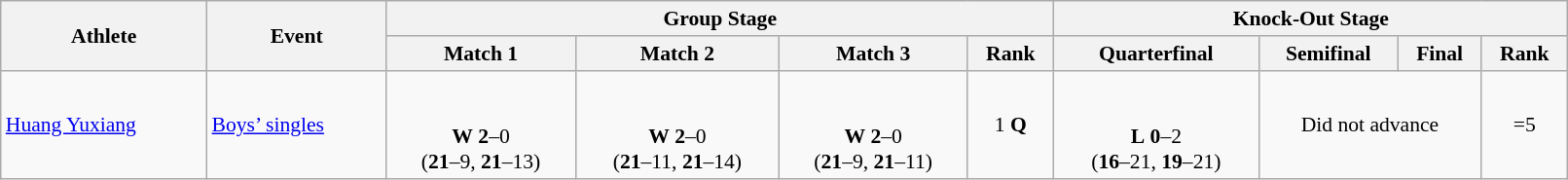<table class="wikitable" width="85%" style="text-align:left; font-size:90%">
<tr>
<th rowspan=2>Athlete</th>
<th rowspan=2>Event</th>
<th colspan=4>Group Stage</th>
<th colspan=4>Knock-Out Stage</th>
</tr>
<tr>
<th>Match 1</th>
<th>Match 2</th>
<th>Match 3</th>
<th>Rank</th>
<th>Quarterfinal</th>
<th>Semifinal</th>
<th>Final</th>
<th>Rank</th>
</tr>
<tr>
<td><a href='#'>Huang Yuxiang</a></td>
<td><a href='#'>Boys’ singles</a></td>
<td align=center> <br><br><strong>W</strong> <strong>2</strong>–0 <br> (<strong>21</strong>–9, <strong>21</strong>–13)</td>
<td align=center> <br><br><strong>W</strong> <strong>2</strong>–0 <br> (<strong>21</strong>–11, <strong>21</strong>–14)</td>
<td align=center> <br><br><strong>W</strong> <strong>2</strong>–0 <br> (<strong>21</strong>–9, <strong>21</strong>–11)</td>
<td align=center>1 <strong>Q</strong></td>
<td align=center> <br><br><strong>L</strong> <strong>0</strong>–2 <br> (<strong>16</strong>–21, <strong>19</strong>–21)</td>
<td colspan="2" align=center>Did not advance</td>
<td align=center>=5</td>
</tr>
</table>
